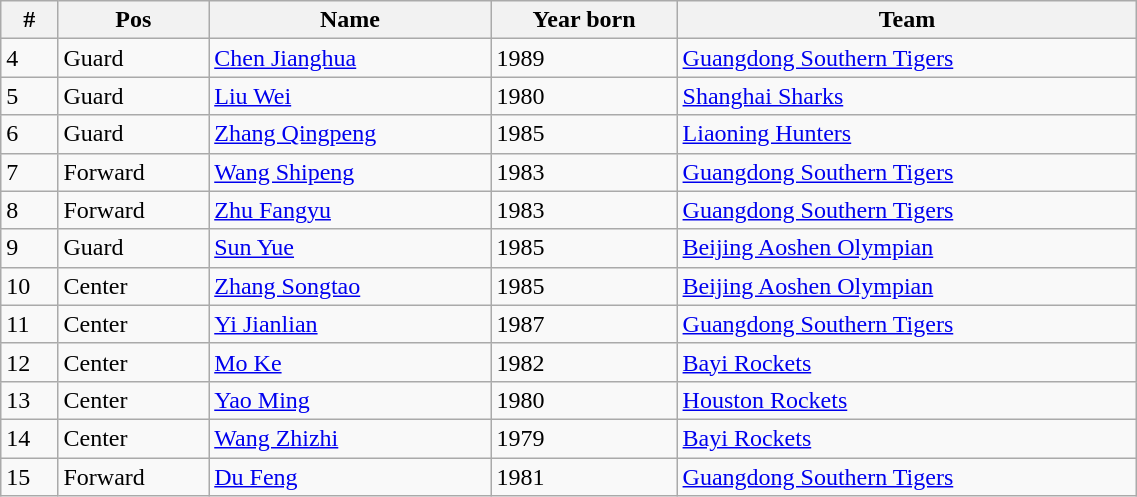<table class="wikitable" width=60%>
<tr>
<th>#</th>
<th>Pos</th>
<th>Name</th>
<th>Year born</th>
<th>Team</th>
</tr>
<tr>
<td>4</td>
<td>Guard</td>
<td><a href='#'>Chen Jianghua</a></td>
<td>1989</td>
<td> <a href='#'>Guangdong Southern Tigers</a></td>
</tr>
<tr>
<td>5</td>
<td>Guard</td>
<td><a href='#'>Liu Wei</a></td>
<td>1980</td>
<td> <a href='#'>Shanghai Sharks</a></td>
</tr>
<tr>
<td>6</td>
<td>Guard</td>
<td><a href='#'>Zhang Qingpeng</a></td>
<td>1985</td>
<td> <a href='#'>Liaoning Hunters</a></td>
</tr>
<tr>
<td>7</td>
<td>Forward</td>
<td><a href='#'>Wang Shipeng</a></td>
<td>1983</td>
<td> <a href='#'>Guangdong Southern Tigers</a></td>
</tr>
<tr>
<td>8</td>
<td>Forward</td>
<td><a href='#'>Zhu Fangyu</a></td>
<td>1983</td>
<td> <a href='#'>Guangdong Southern Tigers</a></td>
</tr>
<tr>
<td>9</td>
<td>Guard</td>
<td><a href='#'>Sun Yue</a></td>
<td>1985</td>
<td> <a href='#'>Beijing Aoshen Olympian</a></td>
</tr>
<tr>
<td>10</td>
<td>Center</td>
<td><a href='#'>Zhang Songtao</a></td>
<td>1985</td>
<td> <a href='#'>Beijing Aoshen Olympian</a></td>
</tr>
<tr>
<td>11</td>
<td>Center</td>
<td><a href='#'>Yi Jianlian</a></td>
<td>1987</td>
<td> <a href='#'>Guangdong Southern Tigers</a></td>
</tr>
<tr>
<td>12</td>
<td>Center</td>
<td><a href='#'>Mo Ke</a></td>
<td>1982</td>
<td> <a href='#'>Bayi Rockets</a></td>
</tr>
<tr>
<td>13</td>
<td>Center</td>
<td><a href='#'>Yao Ming</a></td>
<td>1980</td>
<td> <a href='#'>Houston Rockets</a></td>
</tr>
<tr>
<td>14</td>
<td>Center</td>
<td><a href='#'>Wang Zhizhi</a></td>
<td>1979</td>
<td> <a href='#'>Bayi Rockets</a></td>
</tr>
<tr>
<td>15</td>
<td>Forward</td>
<td><a href='#'>Du Feng</a></td>
<td>1981</td>
<td> <a href='#'>Guangdong Southern Tigers</a></td>
</tr>
</table>
